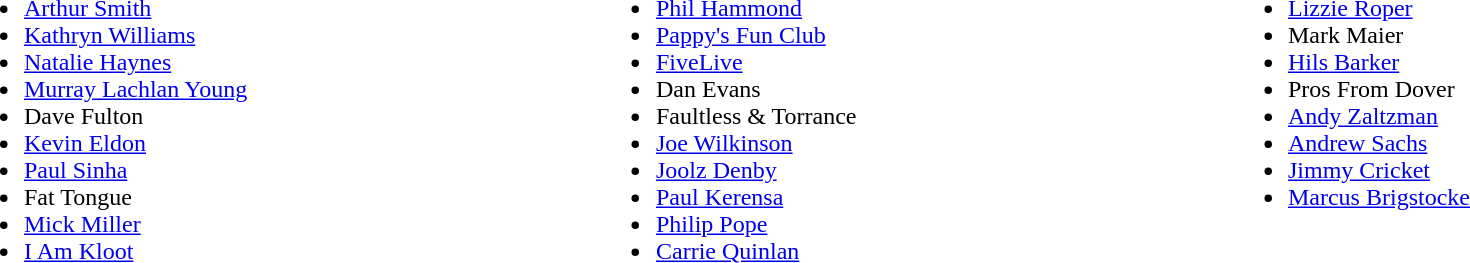<table cellspacing="0" cellpadding="0" style="width:100%;">
<tr valign=top>
<td style="width:33%;"><br><ul><li><a href='#'>Arthur Smith</a></li><li><a href='#'>Kathryn Williams</a></li><li><a href='#'>Natalie Haynes</a></li><li><a href='#'>Murray Lachlan Young</a></li><li>Dave Fulton</li><li><a href='#'>Kevin Eldon</a></li><li><a href='#'>Paul Sinha</a></li><li>Fat Tongue</li><li><a href='#'>Mick Miller</a></li><li><a href='#'>I Am Kloot</a></li></ul></td>
<td style="width:33%;"><br><ul><li><a href='#'>Phil Hammond</a></li><li><a href='#'>Pappy's Fun Club</a></li><li><a href='#'>FiveLive</a></li><li>Dan Evans</li><li>Faultless & Torrance</li><li><a href='#'>Joe Wilkinson</a></li><li><a href='#'>Joolz Denby</a></li><li><a href='#'>Paul Kerensa</a></li><li><a href='#'>Philip Pope</a></li><li><a href='#'>Carrie Quinlan</a></li></ul></td>
<td style="width:33%;"><br><ul><li><a href='#'>Lizzie Roper</a></li><li>Mark Maier</li><li><a href='#'>Hils Barker</a></li><li>Pros From Dover</li><li><a href='#'>Andy Zaltzman</a></li><li><a href='#'>Andrew Sachs</a></li><li><a href='#'>Jimmy Cricket</a></li><li><a href='#'>Marcus Brigstocke</a></li></ul></td>
</tr>
</table>
